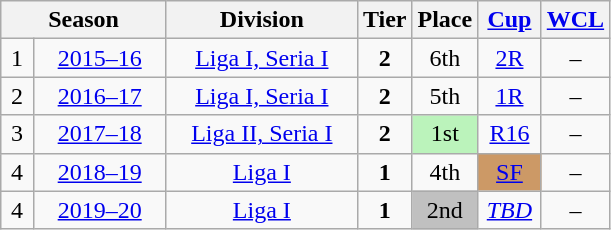<table class="wikitable" style="text-align:center; font-size:100%">
<tr>
<th rowspan=1 colspan=2 style="width: 103px;">Season</th>
<th style="width: 120px;">Division</th>
<th style="width: 25px;">Tier</th>
<th style="width: 35px;">Place</th>
<th style="width: 35px;"><a href='#'>Cup</a></th>
<th style="width: 35px;"><a href='#'>WCL</a></th>
</tr>
<tr>
<td>1</td>
<td><a href='#'>2015–16</a></td>
<td><a href='#'>Liga I, Seria I</a></td>
<td><strong>2</strong></td>
<td>6th</td>
<td><a href='#'>2R</a></td>
<td>–</td>
</tr>
<tr>
<td>2</td>
<td><a href='#'>2016–17</a></td>
<td><a href='#'>Liga I, Seria I</a></td>
<td><strong>2</strong></td>
<td>5th</td>
<td><a href='#'>1R</a></td>
<td>–</td>
</tr>
<tr>
<td>3</td>
<td><a href='#'>2017–18</a></td>
<td><a href='#'>Liga II, Seria I</a></td>
<td><strong>2</strong></td>
<td bgcolor=#BBF3BB>1st</td>
<td><a href='#'>R16</a></td>
<td>–</td>
</tr>
<tr>
<td>4</td>
<td><a href='#'>2018–19</a></td>
<td><a href='#'>Liga I</a></td>
<td><strong>1</strong></td>
<td>4th</td>
<td bgcolor=#c96><a href='#'>SF</a></td>
<td>–</td>
</tr>
<tr>
<td>4</td>
<td><a href='#'>2019–20</a></td>
<td><a href='#'>Liga I</a></td>
<td><strong>1</strong></td>
<td bgcolor=silver>2nd</td>
<td><a href='#'><em>TBD</em></a></td>
<td>–</td>
</tr>
</table>
